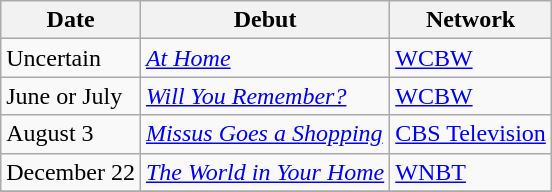<table class="wikitable sortable">
<tr>
<th>Date</th>
<th>Debut</th>
<th>Network</th>
</tr>
<tr>
<td>Uncertain</td>
<td><em><a href='#'>At Home</a></em></td>
<td><a href='#'>WCBW</a></td>
</tr>
<tr>
<td>June or July</td>
<td><em><a href='#'>Will You Remember?</a></em></td>
<td><a href='#'>WCBW</a></td>
</tr>
<tr>
<td>August 3</td>
<td><em><a href='#'>Missus Goes a Shopping</a></em></td>
<td><a href='#'>CBS Television</a></td>
</tr>
<tr>
<td>December 22</td>
<td><em><a href='#'>The World in Your Home</a></em></td>
<td><a href='#'>WNBT</a></td>
</tr>
<tr>
</tr>
</table>
